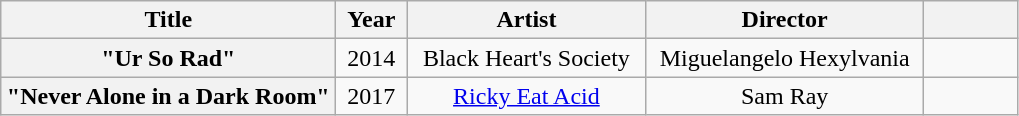<table class="wikitable plainrowheaders" style="text-align:center">
<tr>
<th scope="col" style="width:13.5em;">Title</th>
<th scope="col" style="width:2.5em;">Year</th>
<th scope="col" style="width:9.5em;">Artist</th>
<th scope="col" style="width:11.1em;">Director</th>
<th scope="col" style="width:3.5em;"></th>
</tr>
<tr>
<th scope="row">"Ur So Rad"</th>
<td>2014</td>
<td>Black Heart's Society</td>
<td>Miguelangelo Hexylvania</td>
<td></td>
</tr>
<tr>
<th scope="row">"Never Alone in a Dark Room"</th>
<td>2017</td>
<td><a href='#'>Ricky Eat Acid</a></td>
<td>Sam Ray</td>
<td></td>
</tr>
</table>
